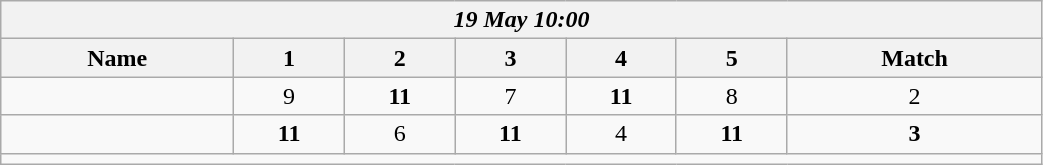<table class=wikitable style="text-align:center; width: 55%">
<tr>
<th colspan=17><em>19 May 10:00</em></th>
</tr>
<tr>
<th>Name</th>
<th>1</th>
<th>2</th>
<th>3</th>
<th>4</th>
<th>5</th>
<th>Match</th>
</tr>
<tr>
<td style="text-align:left;"></td>
<td>9</td>
<td><strong>11</strong></td>
<td>7</td>
<td><strong>11</strong></td>
<td>8</td>
<td>2</td>
</tr>
<tr>
<td style="text-align:left;"><strong></strong></td>
<td><strong>11</strong></td>
<td>6</td>
<td><strong>11</strong></td>
<td>4</td>
<td><strong>11</strong></td>
<td><strong>3</strong></td>
</tr>
<tr>
<td colspan=17></td>
</tr>
</table>
